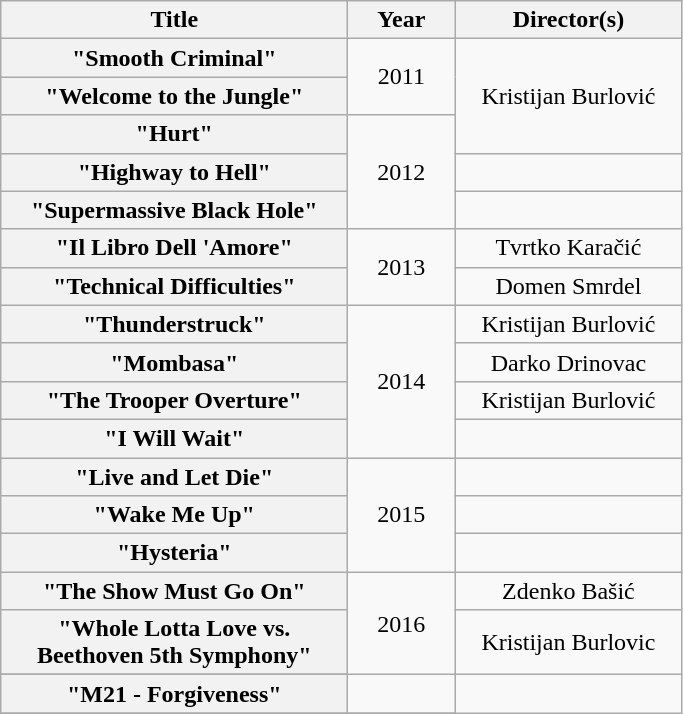<table class="wikitable plainrowheaders" style="text-align:center;" border="1">
<tr>
<th scope="col" style="width:14em;">Title</th>
<th scope="col" style="width:4em;">Year</th>
<th scope="col" style="width:9em;">Director(s)</th>
</tr>
<tr>
<th scope="row">"Smooth Criminal"</th>
<td rowspan="2">2011</td>
<td rowspan="3">Kristijan Burlović</td>
</tr>
<tr>
<th scope="row">"Welcome to the Jungle"</th>
</tr>
<tr>
<th scope="row">"Hurt"</th>
<td rowspan="3">2012</td>
</tr>
<tr>
<th scope="row">"Highway to Hell"</th>
<td></td>
</tr>
<tr>
<th scope="row">"Supermassive Black Hole"</th>
<td></td>
</tr>
<tr>
<th scope="row">"Il Libro Dell 'Amore"</th>
<td rowspan="2">2013</td>
<td>Tvrtko Karačić</td>
</tr>
<tr>
<th scope="row">"Technical Difficulties"</th>
<td>Domen Smrdel</td>
</tr>
<tr>
<th scope="row">"Thunderstruck"</th>
<td rowspan="4">2014</td>
<td>Kristijan Burlović</td>
</tr>
<tr>
<th scope="row">"Mombasa"</th>
<td>Darko Drinovac</td>
</tr>
<tr>
<th scope="row">"The Trooper Overture"</th>
<td>Kristijan Burlović</td>
</tr>
<tr>
<th scope="row">"I Will Wait"</th>
<td></td>
</tr>
<tr>
<th scope="row">"Live and Let Die"</th>
<td rowspan="3">2015</td>
<td></td>
</tr>
<tr>
<th scope="row">"Wake Me Up"</th>
<td></td>
</tr>
<tr>
<th scope="row">"Hysteria"</th>
<td></td>
</tr>
<tr>
<th scope="row">"The Show Must Go On"</th>
<td rowspan="3">2016</td>
<td>Zdenko Bašić</td>
</tr>
<tr>
<th scope="row">"Whole Lotta Love vs. Beethoven 5th Symphony"</th>
<td>Kristijan Burlovic</td>
</tr>
<tr>
</tr>
<tr>
<th scope="row">"M21 - Forgiveness" <br></th>
<td></td>
</tr>
<tr>
</tr>
</table>
